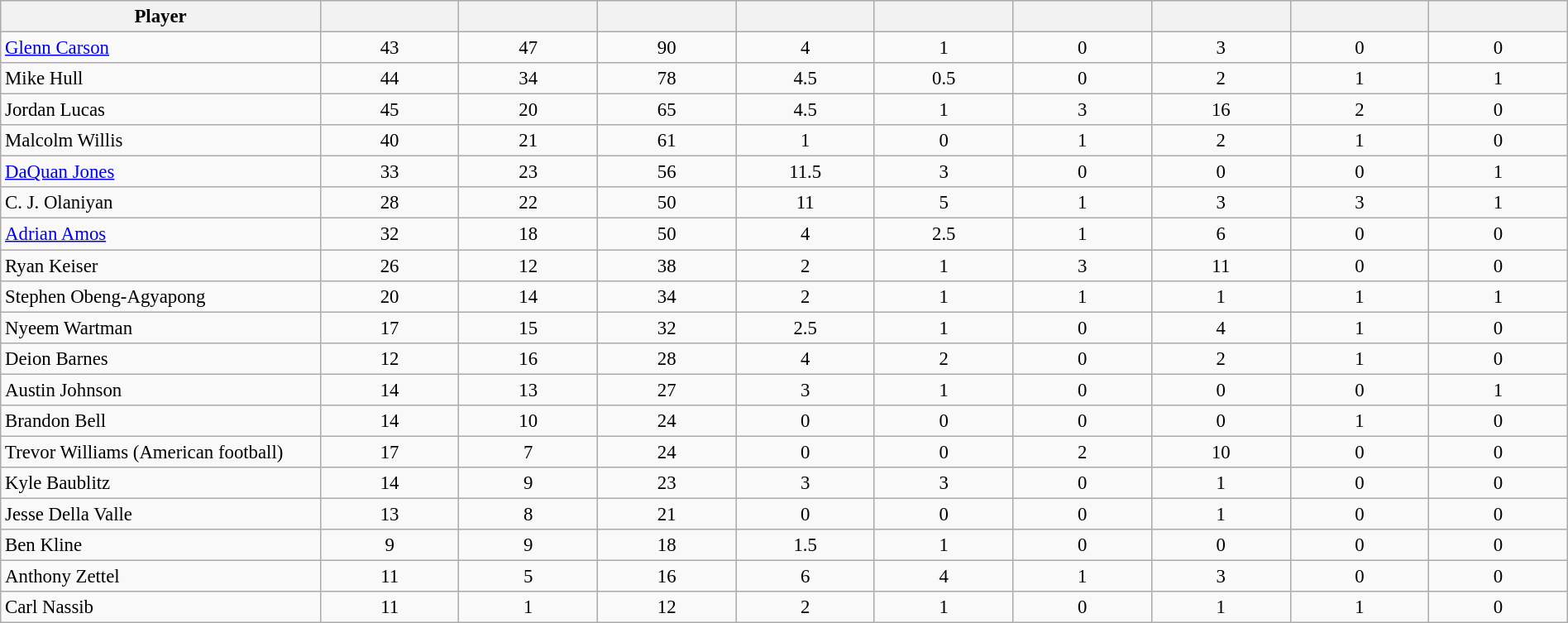<table class="wikitable sortable" style="text-align:center; width:100%; font-size:95%;">
<tr>
<th style="width:15%;">Player</th>
<th style="width:6.5%;"></th>
<th style="width:6.5%;"></th>
<th style="width:6.5%;"></th>
<th style="width:6.5%;"></th>
<th style="width:6.5%;"></th>
<th style="width:6.5%;"></th>
<th style="width:6.5%;"></th>
<th style="width:6.5%;"></th>
<th style="width:6.5%;"></th>
</tr>
<tr>
<td align=left><a href='#'>Glenn Carson</a></td>
<td>43</td>
<td>47</td>
<td>90</td>
<td>4</td>
<td>1</td>
<td>0</td>
<td>3</td>
<td>0</td>
<td>0</td>
</tr>
<tr>
<td align=left>Mike Hull</td>
<td>44</td>
<td>34</td>
<td>78</td>
<td>4.5</td>
<td>0.5</td>
<td>0</td>
<td>2</td>
<td>1</td>
<td>1</td>
</tr>
<tr>
<td align=left>Jordan Lucas</td>
<td>45</td>
<td>20</td>
<td>65</td>
<td>4.5</td>
<td>1</td>
<td>3</td>
<td>16</td>
<td>2</td>
<td>0</td>
</tr>
<tr>
<td align=left>Malcolm Willis</td>
<td>40</td>
<td>21</td>
<td>61</td>
<td>1</td>
<td>0</td>
<td>1</td>
<td>2</td>
<td>1</td>
<td>0</td>
</tr>
<tr>
<td align=left><a href='#'>DaQuan Jones</a></td>
<td>33</td>
<td>23</td>
<td>56</td>
<td>11.5</td>
<td>3</td>
<td>0</td>
<td>0</td>
<td>0</td>
<td>1</td>
</tr>
<tr>
<td align=left>C. J. Olaniyan</td>
<td>28</td>
<td>22</td>
<td>50</td>
<td>11</td>
<td>5</td>
<td>1</td>
<td>3</td>
<td>3</td>
<td>1</td>
</tr>
<tr>
<td align=left><a href='#'>Adrian Amos</a></td>
<td>32</td>
<td>18</td>
<td>50</td>
<td>4</td>
<td>2.5</td>
<td>1</td>
<td>6</td>
<td>0</td>
<td>0</td>
</tr>
<tr>
<td align=left>Ryan Keiser</td>
<td>26</td>
<td>12</td>
<td>38</td>
<td>2</td>
<td>1</td>
<td>3</td>
<td>11</td>
<td>0</td>
<td>0</td>
</tr>
<tr>
<td align=left>Stephen Obeng-Agyapong</td>
<td>20</td>
<td>14</td>
<td>34</td>
<td>2</td>
<td>1</td>
<td>1</td>
<td>1</td>
<td>1</td>
<td>1</td>
</tr>
<tr>
<td align=left>Nyeem Wartman</td>
<td>17</td>
<td>15</td>
<td>32</td>
<td>2.5</td>
<td>1</td>
<td>0</td>
<td>4</td>
<td>1</td>
<td>0</td>
</tr>
<tr>
<td align=left>Deion Barnes</td>
<td>12</td>
<td>16</td>
<td>28</td>
<td>4</td>
<td>2</td>
<td>0</td>
<td>2</td>
<td>1</td>
<td>0</td>
</tr>
<tr>
<td align=left>Austin Johnson</td>
<td>14</td>
<td>13</td>
<td>27</td>
<td>3</td>
<td>1</td>
<td>0</td>
<td>0</td>
<td>0</td>
<td>1</td>
</tr>
<tr>
<td align=left>Brandon Bell</td>
<td>14</td>
<td>10</td>
<td>24</td>
<td>0</td>
<td>0</td>
<td>0</td>
<td>0</td>
<td>1</td>
<td>0</td>
</tr>
<tr>
<td align=left>Trevor Williams (American football)</td>
<td>17</td>
<td>7</td>
<td>24</td>
<td>0</td>
<td>0</td>
<td>2</td>
<td>10</td>
<td>0</td>
<td>0</td>
</tr>
<tr>
<td align=left>Kyle Baublitz</td>
<td>14</td>
<td>9</td>
<td>23</td>
<td>3</td>
<td>3</td>
<td>0</td>
<td>1</td>
<td>0</td>
<td>0</td>
</tr>
<tr>
<td align=left>Jesse Della Valle</td>
<td>13</td>
<td>8</td>
<td>21</td>
<td>0</td>
<td>0</td>
<td>0</td>
<td>1</td>
<td>0</td>
<td>0</td>
</tr>
<tr>
<td align=left>Ben Kline</td>
<td>9</td>
<td>9</td>
<td>18</td>
<td>1.5</td>
<td>1</td>
<td>0</td>
<td>0</td>
<td>0</td>
<td>0</td>
</tr>
<tr>
<td align=left>Anthony Zettel</td>
<td>11</td>
<td>5</td>
<td>16</td>
<td>6</td>
<td>4</td>
<td>1</td>
<td>3</td>
<td>0</td>
<td>0</td>
</tr>
<tr>
<td align=left>Carl Nassib</td>
<td>11</td>
<td>1</td>
<td>12</td>
<td>2</td>
<td>1</td>
<td>0</td>
<td>1</td>
<td>1</td>
<td>0</td>
</tr>
</table>
